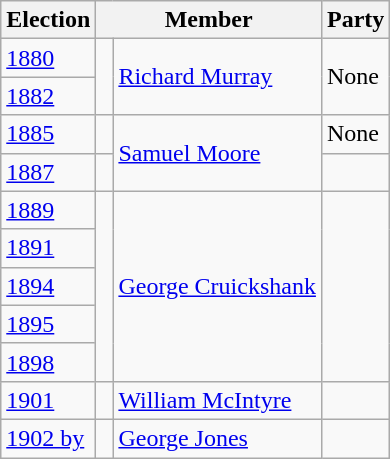<table class="wikitable">
<tr>
<th>Election</th>
<th colspan="2">Member</th>
<th>Party</th>
</tr>
<tr>
<td><a href='#'>1880</a></td>
<td rowspan="2" > </td>
<td rowspan="2"><a href='#'>Richard Murray</a></td>
<td rowspan="2">None</td>
</tr>
<tr>
<td><a href='#'>1882</a></td>
</tr>
<tr>
<td><a href='#'>1885</a></td>
<td> </td>
<td rowspan="2"><a href='#'>Samuel Moore</a></td>
<td>None</td>
</tr>
<tr>
<td><a href='#'>1887</a></td>
<td> </td>
<td></td>
</tr>
<tr>
<td><a href='#'>1889</a></td>
<td rowspan="5" > </td>
<td rowspan="5"><a href='#'>George Cruickshank</a></td>
<td rowspan="5"></td>
</tr>
<tr>
<td><a href='#'>1891</a></td>
</tr>
<tr>
<td><a href='#'>1894</a></td>
</tr>
<tr>
<td><a href='#'>1895</a></td>
</tr>
<tr>
<td><a href='#'>1898</a></td>
</tr>
<tr>
<td><a href='#'>1901</a></td>
<td> </td>
<td><a href='#'>William McIntyre</a></td>
<td></td>
</tr>
<tr>
<td><a href='#'>1902 by</a></td>
<td> </td>
<td><a href='#'>George Jones</a></td>
<td></td>
</tr>
</table>
